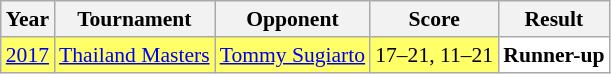<table class="sortable wikitable" style="font-size: 90%;">
<tr>
<th>Year</th>
<th>Tournament</th>
<th>Opponent</th>
<th>Score</th>
<th>Result</th>
</tr>
<tr style="background:#FFFF67">
<td align="center"><a href='#'>2017</a></td>
<td align="left"><a href='#'>Thailand Masters</a></td>
<td align="left"> <a href='#'>Tommy Sugiarto</a></td>
<td align="left">17–21, 11–21</td>
<td style="text-align:left; background:white"> <strong>Runner-up</strong></td>
</tr>
</table>
